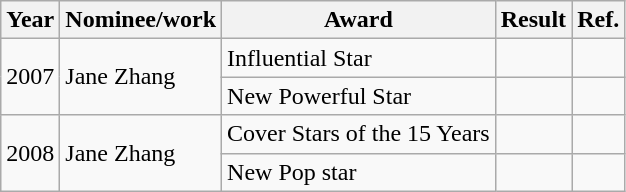<table class="wikitable">
<tr>
<th>Year</th>
<th>Nominee/work</th>
<th>Award</th>
<th><strong>Result</strong></th>
<th>Ref.</th>
</tr>
<tr>
<td rowspan="2">2007</td>
<td rowspan="2">Jane Zhang</td>
<td>Influential Star</td>
<td></td>
<td></td>
</tr>
<tr>
<td>New Powerful Star</td>
<td></td>
<td></td>
</tr>
<tr>
<td rowspan="2">2008</td>
<td rowspan="2">Jane Zhang</td>
<td>Cover Stars of the 15 Years</td>
<td></td>
<td></td>
</tr>
<tr>
<td>New Pop star</td>
<td></td>
<td></td>
</tr>
</table>
